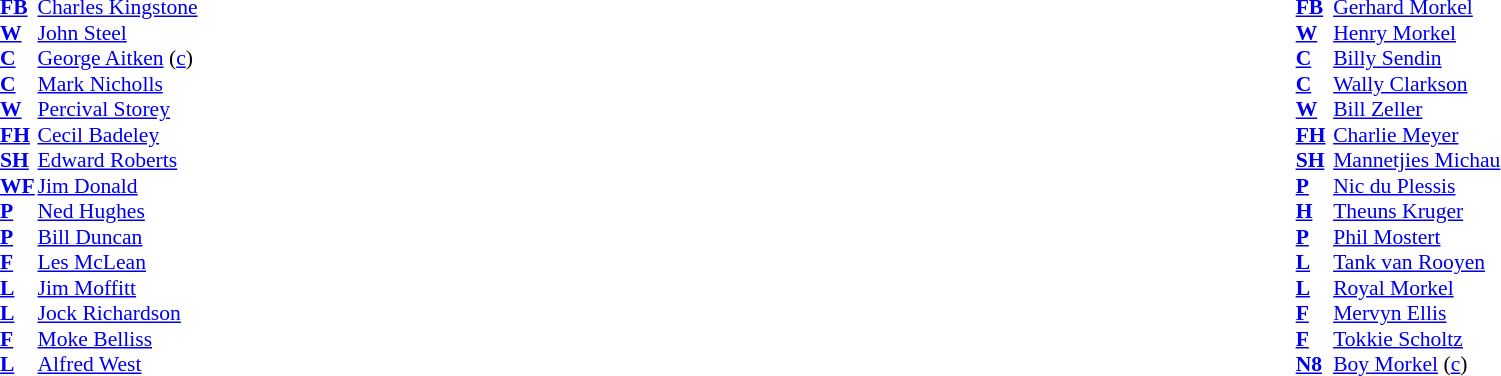<table style="width:100%;">
<tr>
<td style="vertical-align:top; width:50%;"><br><table cellspacing="0" cellpadding="0" style="font-size: 90%">
<tr>
<th width="25"></th>
<th width="25"></th>
</tr>
<tr>
<td></td>
<td><strong><a href='#'>FB</a></strong></td>
<td><a href='#'>Charles Kingstone</a></td>
</tr>
<tr>
<td></td>
<td><strong><a href='#'>W</a></strong></td>
<td><a href='#'>John Steel</a></td>
</tr>
<tr>
<td></td>
<td><strong><a href='#'>C</a></strong></td>
<td><a href='#'>George Aitken</a> (<a href='#'>c</a>)</td>
</tr>
<tr>
<td></td>
<td><strong><a href='#'>C</a></strong></td>
<td><a href='#'>Mark Nicholls</a></td>
</tr>
<tr>
<td></td>
<td><strong><a href='#'>W</a></strong></td>
<td><a href='#'>Percival Storey</a></td>
</tr>
<tr>
<td></td>
<td><strong><a href='#'>FH</a></strong></td>
<td><a href='#'>Cecil Badeley</a></td>
</tr>
<tr>
<td></td>
<td><strong><a href='#'>SH</a></strong></td>
<td><a href='#'>Edward Roberts</a></td>
</tr>
<tr>
<td></td>
<td><strong><a href='#'>WF</a></strong></td>
<td><a href='#'>Jim Donald</a></td>
</tr>
<tr>
<td></td>
<td><strong><a href='#'>P</a></strong></td>
<td><a href='#'>Ned Hughes</a></td>
</tr>
<tr>
<td></td>
<td><strong><a href='#'>P</a></strong></td>
<td><a href='#'>Bill Duncan</a></td>
</tr>
<tr>
<td></td>
<td><strong><a href='#'>F</a></strong></td>
<td><a href='#'>Les McLean</a></td>
</tr>
<tr>
<td></td>
<td><strong><a href='#'>L</a></strong></td>
<td><a href='#'>Jim Moffitt</a></td>
</tr>
<tr>
<td></td>
<td><strong><a href='#'>L</a></strong></td>
<td><a href='#'>Jock Richardson</a></td>
</tr>
<tr>
<td></td>
<td><strong><a href='#'>F</a></strong></td>
<td><a href='#'>Moke Belliss</a></td>
</tr>
<tr>
<td></td>
<td><strong><a href='#'>L</a></strong></td>
<td><a href='#'>Alfred West</a></td>
</tr>
<tr>
</tr>
</table>
</td>
<td style="vertical-align:top; width:50%;"><br><table cellspacing="0" cellpadding="0" style="font-size:90%; margin:auto">
<tr>
<th width="25"></th>
<th width="25"></th>
</tr>
<tr>
<td></td>
<td><strong><a href='#'>FB</a></strong></td>
<td><a href='#'>Gerhard Morkel</a></td>
</tr>
<tr>
<td></td>
<td><strong><a href='#'>W</a></strong></td>
<td><a href='#'>Henry Morkel</a></td>
</tr>
<tr>
<td></td>
<td><strong><a href='#'>C</a></strong></td>
<td><a href='#'>Billy Sendin</a></td>
</tr>
<tr>
<td></td>
<td><strong><a href='#'>C</a></strong></td>
<td><a href='#'>Wally Clarkson</a></td>
</tr>
<tr>
<td></td>
<td><strong><a href='#'>W</a></strong></td>
<td><a href='#'>Bill Zeller</a></td>
</tr>
<tr>
<td></td>
<td><strong><a href='#'>FH</a></strong></td>
<td><a href='#'>Charlie Meyer</a></td>
</tr>
<tr>
<td></td>
<td><strong><a href='#'>SH</a></strong></td>
<td><a href='#'>Mannetjies Michau</a></td>
</tr>
<tr>
<td></td>
<td><strong><a href='#'>P</a></strong></td>
<td><a href='#'>Nic du Plessis</a></td>
</tr>
<tr>
<td></td>
<td><strong><a href='#'>H</a></strong></td>
<td><a href='#'>Theuns Kruger</a></td>
</tr>
<tr>
<td></td>
<td><strong><a href='#'>P</a></strong></td>
<td><a href='#'>Phil Mostert</a></td>
</tr>
<tr>
<td></td>
<td><strong><a href='#'>L</a></strong></td>
<td><a href='#'>Tank van Rooyen</a></td>
</tr>
<tr>
<td></td>
<td><strong><a href='#'>L</a></strong></td>
<td><a href='#'>Royal Morkel</a></td>
</tr>
<tr>
<td></td>
<td><strong><a href='#'>F</a></strong></td>
<td><a href='#'>Mervyn Ellis</a></td>
</tr>
<tr>
<td></td>
<td><strong><a href='#'>F</a></strong></td>
<td><a href='#'>Tokkie Scholtz</a></td>
</tr>
<tr>
<td></td>
<td><strong><a href='#'>N8</a></strong></td>
<td><a href='#'>Boy Morkel</a> (<a href='#'>c</a>)</td>
</tr>
</table>
</td>
</tr>
</table>
